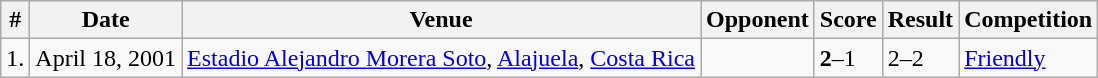<table class="wikitable">
<tr>
<th>#</th>
<th>Date</th>
<th>Venue</th>
<th>Opponent</th>
<th>Score</th>
<th>Result</th>
<th>Competition</th>
</tr>
<tr>
<td>1.</td>
<td>April 18, 2001</td>
<td><a href='#'>Estadio Alejandro Morera Soto</a>, <a href='#'>Alajuela</a>, <a href='#'>Costa Rica</a></td>
<td></td>
<td><strong>2</strong>–1</td>
<td>2–2</td>
<td><a href='#'>Friendly</a></td>
</tr>
</table>
